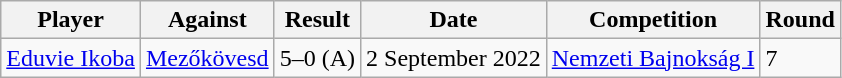<table class="wikitable sortable">
<tr>
<th>Player</th>
<th>Against</th>
<th style="text-align:center">Result</th>
<th>Date</th>
<th style="text-align:center">Competition</th>
<th>Round</th>
</tr>
<tr>
<td> <a href='#'>Eduvie Ikoba</a></td>
<td><a href='#'>Mezőkövesd</a></td>
<td>5–0 (A)</td>
<td>2 September 2022</td>
<td><a href='#'>Nemzeti Bajnokság I</a></td>
<td>7</td>
</tr>
</table>
